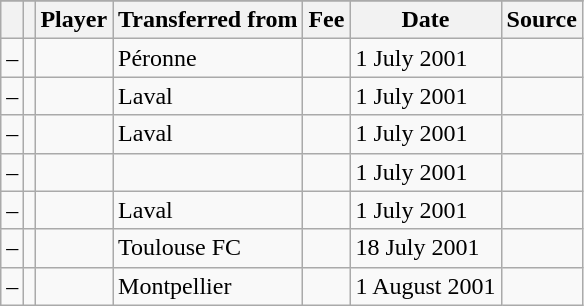<table class="wikitable plainrowheaders sortable">
<tr>
</tr>
<tr>
<th></th>
<th></th>
<th scope=col>Player</th>
<th !scope=col>Transferred from</th>
<th scope=col>Fee</th>
<th scope=col>Date</th>
<th scope=col>Source</th>
</tr>
<tr>
<td align=center>–</td>
<td align=center></td>
<td></td>
<td> Péronne</td>
<td></td>
<td>1 July 2001</td>
<td></td>
</tr>
<tr>
<td align=center>–</td>
<td align=center></td>
<td></td>
<td> Laval</td>
<td></td>
<td>1 July 2001</td>
<td></td>
</tr>
<tr>
<td align=center>–</td>
<td align=center></td>
<td></td>
<td> Laval</td>
<td></td>
<td>1 July 2001</td>
<td></td>
</tr>
<tr>
<td align=center>–</td>
<td align=center></td>
<td></td>
<td></td>
<td></td>
<td>1 July 2001</td>
<td></td>
</tr>
<tr>
<td align=center>–</td>
<td align=center></td>
<td></td>
<td> Laval</td>
<td></td>
<td>1 July 2001</td>
<td></td>
</tr>
<tr>
<td align=center>–</td>
<td align=center></td>
<td></td>
<td> Toulouse FC</td>
<td></td>
<td>18 July 2001</td>
<td></td>
</tr>
<tr>
<td align=center>–</td>
<td align=center></td>
<td></td>
<td> Montpellier</td>
<td></td>
<td>1 August 2001</td>
<td></td>
</tr>
</table>
